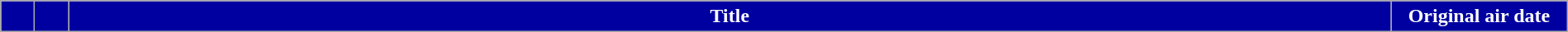<table class=wikitable style="width:100%; background:white">
<tr style="color:white">
<th style="background:#0000A0; width:20px"><span></span></th>
<th style="background:#0000A0; width:20px"><span></span></th>
<th style="background:#0000A0"><span>Title</span></th>
<th style="background:#0000A0; width:135px"><span>Original air date</span><br>




</th>
</tr>
</table>
